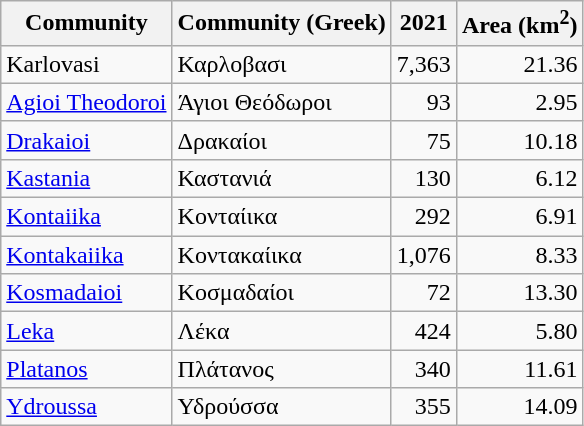<table class="wikitable">
<tr>
<th>Community</th>
<th>Community (Greek)</th>
<th> 2021</th>
<th>Area (km<sup>2</sup>)</th>
</tr>
<tr>
<td>Karlovasi</td>
<td>Καρλοβασι</td>
<td align="right">7,363</td>
<td align="right">21.36</td>
</tr>
<tr>
<td><a href='#'>Agioi Theodoroi</a></td>
<td>Άγιοι Θεόδωροι</td>
<td align="right">93</td>
<td align="right">2.95</td>
</tr>
<tr>
<td><a href='#'>Drakaioi</a></td>
<td>Δρακαίοι</td>
<td align="right">75</td>
<td align="right">10.18</td>
</tr>
<tr>
<td><a href='#'>Kastania</a></td>
<td>Καστανιά</td>
<td align="right">130</td>
<td align="right">6.12</td>
</tr>
<tr>
<td><a href='#'>Kontaiika</a></td>
<td>Κονταίικα</td>
<td align="right">292</td>
<td align="right">6.91</td>
</tr>
<tr>
<td><a href='#'>Kontakaiika</a></td>
<td>Κοντακαίικα</td>
<td align="right">1,076</td>
<td align="right">8.33</td>
</tr>
<tr>
<td><a href='#'>Kosmadaioi</a></td>
<td>Κοσμαδαίοι</td>
<td align="right">72</td>
<td align="right">13.30</td>
</tr>
<tr>
<td><a href='#'>Leka</a></td>
<td>Λέκα</td>
<td align="right">424</td>
<td align="right">5.80</td>
</tr>
<tr>
<td><a href='#'>Platanos</a></td>
<td>Πλάτανος</td>
<td align="right">340</td>
<td align="right">11.61</td>
</tr>
<tr>
<td><a href='#'>Ydroussa</a></td>
<td>Υδρούσσα</td>
<td align="right">355</td>
<td align="right">14.09</td>
</tr>
</table>
